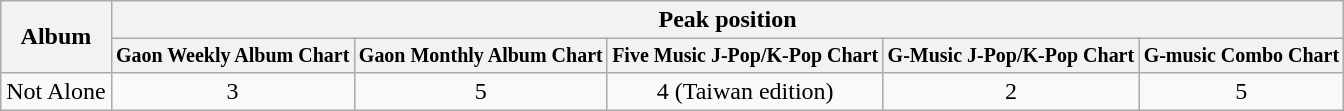<table class="wikitable" style="text-align:center;">
<tr>
<th rowspan="2">Album</th>
<th colspan="9">Peak position</th>
</tr>
<tr style="font-size:smaller;">
<th><strong>Gaon Weekly Album Chart</strong></th>
<th><strong>Gaon Monthly Album Chart</strong></th>
<th><strong>Five Music J-Pop/K-Pop Chart</strong></th>
<th><strong>G-Music J-Pop/K-Pop Chart</strong></th>
<th><strong>G-music Combo Chart</strong> </th>
</tr>
<tr>
<td align="left">Not Alone</td>
<td>3</td>
<td>5</td>
<td>4 (Taiwan edition)</td>
<td>2</td>
<td>5</td>
</tr>
</table>
